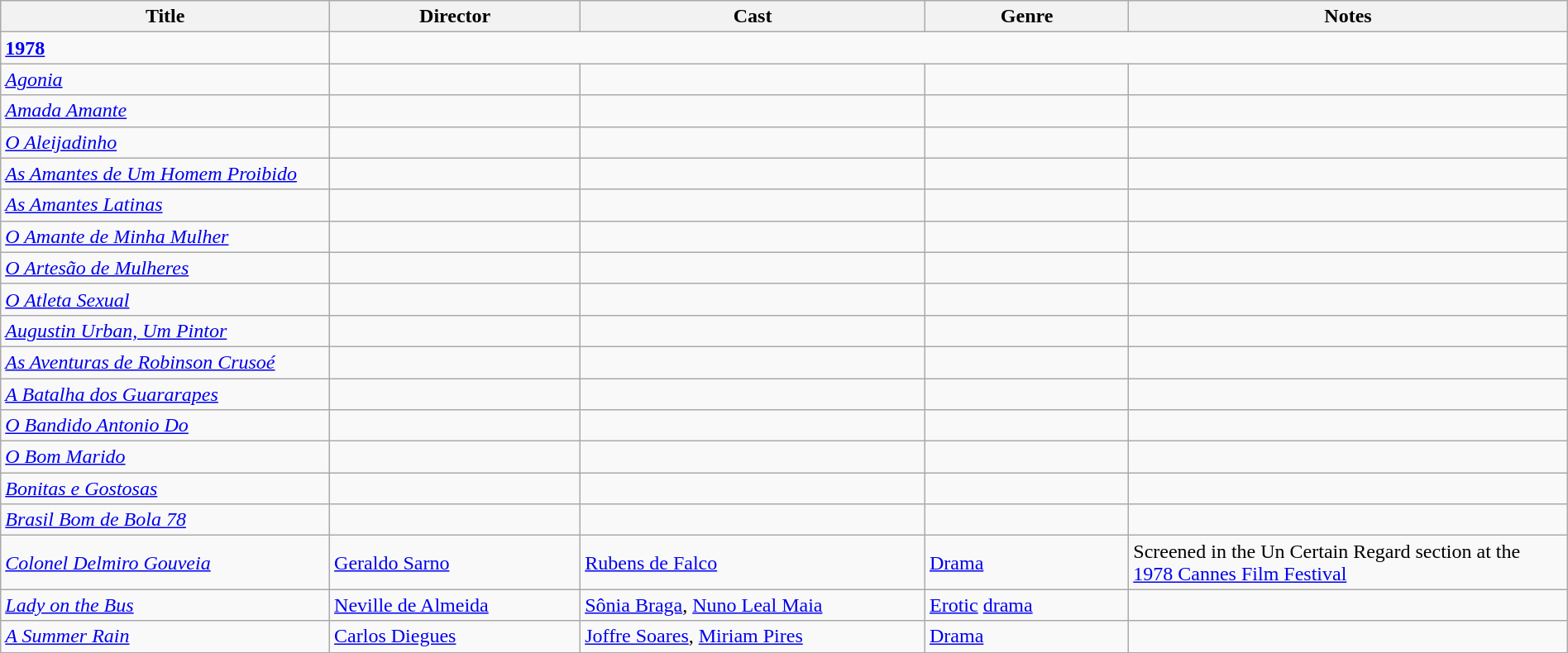<table class="wikitable" width= "100%">
<tr>
<th width=21%>Title</th>
<th width=16%>Director</th>
<th width=22%>Cast</th>
<th width=13%>Genre</th>
<th width=28%>Notes</th>
</tr>
<tr>
<td><strong><a href='#'>1978</a></strong></td>
</tr>
<tr>
<td><em><a href='#'>Agonia</a></em></td>
<td></td>
<td></td>
<td></td>
<td></td>
</tr>
<tr>
<td><em><a href='#'>Amada Amante</a></em></td>
<td></td>
<td></td>
<td></td>
<td></td>
</tr>
<tr>
<td><em><a href='#'>O Aleijadinho</a></em></td>
<td></td>
<td></td>
<td></td>
<td></td>
</tr>
<tr>
<td><em><a href='#'>As Amantes de Um Homem Proibido</a></em></td>
<td></td>
<td></td>
<td></td>
<td></td>
</tr>
<tr>
<td><em><a href='#'>As Amantes Latinas</a></em></td>
<td></td>
<td></td>
<td></td>
<td></td>
</tr>
<tr>
<td><em><a href='#'>O Amante de Minha Mulher</a></em></td>
<td></td>
<td></td>
<td></td>
<td></td>
</tr>
<tr>
<td><em><a href='#'>O Artesão de Mulheres</a></em></td>
<td></td>
<td></td>
<td></td>
<td></td>
</tr>
<tr>
<td><em><a href='#'>O Atleta Sexual</a></em></td>
<td></td>
<td></td>
<td></td>
<td></td>
</tr>
<tr>
<td><em><a href='#'>Augustin Urban, Um Pintor</a></em></td>
<td></td>
<td></td>
<td></td>
<td></td>
</tr>
<tr>
<td><em><a href='#'>As Aventuras de Robinson Crusoé</a></em></td>
<td></td>
<td></td>
<td></td>
<td></td>
</tr>
<tr>
<td><em><a href='#'>A Batalha dos Guararapes</a></em></td>
<td></td>
<td></td>
<td></td>
<td></td>
</tr>
<tr>
<td><em><a href='#'>O Bandido Antonio Do</a></em></td>
<td></td>
<td></td>
<td></td>
<td></td>
</tr>
<tr>
<td><em><a href='#'>O Bom Marido</a></em></td>
<td></td>
<td></td>
<td></td>
<td></td>
</tr>
<tr>
<td><em><a href='#'>Bonitas e Gostosas</a></em></td>
<td></td>
<td></td>
<td></td>
<td></td>
</tr>
<tr>
<td><em><a href='#'>Brasil Bom de Bola 78</a></em></td>
<td></td>
<td></td>
<td></td>
<td></td>
</tr>
<tr>
<td><em><a href='#'>Colonel Delmiro Gouveia</a></em></td>
<td><a href='#'>Geraldo Sarno</a></td>
<td><a href='#'>Rubens de Falco</a></td>
<td><a href='#'>Drama</a></td>
<td>Screened in the Un Certain Regard section at the <a href='#'>1978 Cannes Film Festival</a></td>
</tr>
<tr>
<td><em><a href='#'>Lady on the Bus</a></em></td>
<td><a href='#'>Neville de Almeida</a></td>
<td><a href='#'>Sônia Braga</a>, <a href='#'>Nuno Leal Maia</a></td>
<td><a href='#'>Erotic</a> <a href='#'>drama</a></td>
<td></td>
</tr>
<tr>
<td><em><a href='#'>A Summer Rain</a></em></td>
<td><a href='#'>Carlos Diegues</a></td>
<td><a href='#'>Joffre Soares</a>, <a href='#'>Miriam Pires</a></td>
<td><a href='#'>Drama</a></td>
<td></td>
</tr>
</table>
